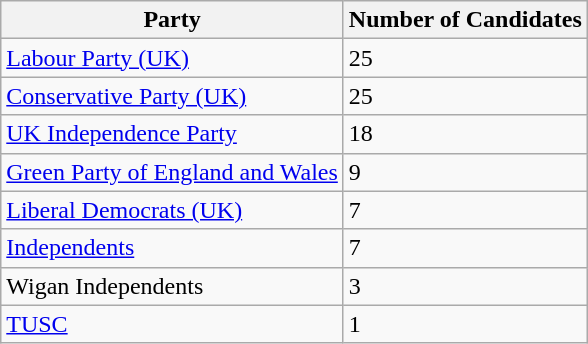<table class="wikitable sortable mw-collapsible">
<tr>
<th>Party</th>
<th>Number of Candidates</th>
</tr>
<tr>
<td><a href='#'>Labour Party (UK)</a></td>
<td>25</td>
</tr>
<tr>
<td><a href='#'>Conservative Party (UK)</a></td>
<td>25</td>
</tr>
<tr>
<td><a href='#'>UK Independence Party</a></td>
<td>18</td>
</tr>
<tr>
<td><a href='#'>Green Party of England and Wales</a></td>
<td>9</td>
</tr>
<tr>
<td><a href='#'>Liberal Democrats (UK)</a></td>
<td>7</td>
</tr>
<tr>
<td><a href='#'>Independents</a></td>
<td>7</td>
</tr>
<tr>
<td>Wigan Independents</td>
<td>3</td>
</tr>
<tr>
<td><a href='#'>TUSC</a></td>
<td>1</td>
</tr>
</table>
